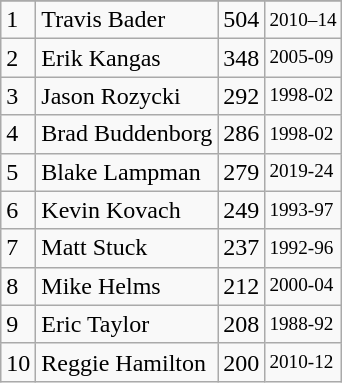<table class="wikitable">
<tr>
</tr>
<tr>
<td>1</td>
<td>Travis Bader</td>
<td>504</td>
<td style="font-size:80%;">2010–14</td>
</tr>
<tr>
<td>2</td>
<td>Erik Kangas</td>
<td>348</td>
<td style="font-size:80%;">2005-09</td>
</tr>
<tr>
<td>3</td>
<td>Jason Rozycki</td>
<td>292</td>
<td style="font-size:80%;">1998-02</td>
</tr>
<tr>
<td>4</td>
<td>Brad Buddenborg</td>
<td>286</td>
<td style="font-size:80%;">1998-02</td>
</tr>
<tr>
<td>5</td>
<td>Blake Lampman</td>
<td>279</td>
<td style="font-size:80%;">2019-24</td>
</tr>
<tr>
<td>6</td>
<td>Kevin Kovach</td>
<td>249</td>
<td style="font-size:80%;">1993-97</td>
</tr>
<tr>
<td>7</td>
<td>Matt Stuck</td>
<td>237</td>
<td style="font-size:80%;">1992-96</td>
</tr>
<tr>
<td>8</td>
<td>Mike Helms</td>
<td>212</td>
<td style="font-size:80%;">2000-04</td>
</tr>
<tr>
<td>9</td>
<td>Eric Taylor</td>
<td>208</td>
<td style="font-size:80%;">1988-92</td>
</tr>
<tr>
<td>10</td>
<td>Reggie Hamilton</td>
<td>200</td>
<td style="font-size:80%;">2010-12</td>
</tr>
</table>
